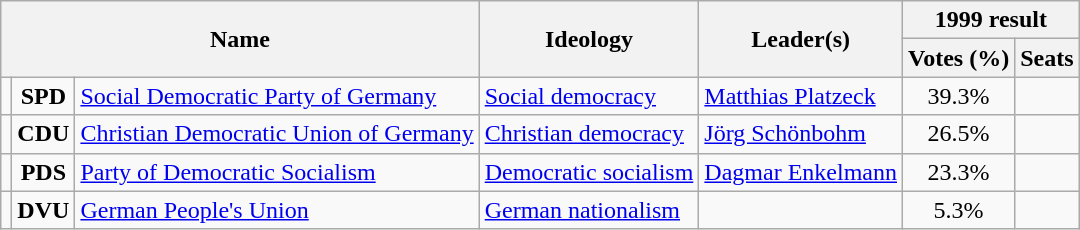<table class="wikitable">
<tr>
<th rowspan=2 colspan=3>Name</th>
<th rowspan=2>Ideology</th>
<th rowspan=2>Leader(s)</th>
<th colspan=2>1999 result</th>
</tr>
<tr>
<th>Votes (%)</th>
<th>Seats</th>
</tr>
<tr>
<td bgcolor=></td>
<td align=center><strong>SPD</strong></td>
<td><a href='#'>Social Democratic Party of Germany</a><br></td>
<td><a href='#'>Social democracy</a></td>
<td><a href='#'>Matthias Platzeck</a></td>
<td align=center>39.3%</td>
<td></td>
</tr>
<tr>
<td bgcolor=></td>
<td align=center><strong>CDU</strong></td>
<td><a href='#'>Christian Democratic Union of Germany</a><br></td>
<td><a href='#'>Christian democracy</a></td>
<td><a href='#'>Jörg Schönbohm</a></td>
<td align=center>26.5%</td>
<td></td>
</tr>
<tr>
<td bgcolor=></td>
<td align=center><strong>PDS</strong></td>
<td><a href='#'>Party of Democratic Socialism</a><br></td>
<td><a href='#'>Democratic socialism</a></td>
<td><a href='#'>Dagmar Enkelmann</a></td>
<td align=center>23.3%</td>
<td></td>
</tr>
<tr>
<td bgcolor=></td>
<td align=center><strong>DVU</strong></td>
<td><a href='#'>German People's Union</a><br></td>
<td><a href='#'>German nationalism</a></td>
<td></td>
<td align=center>5.3%</td>
<td></td>
</tr>
</table>
